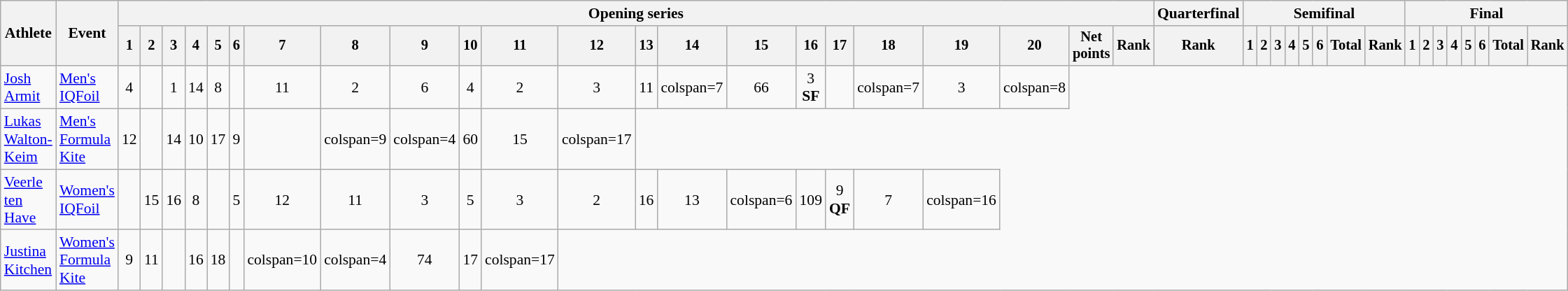<table class=wikitable style=font-size:90%;text-align:center>
<tr>
<th rowspan=2>Athlete</th>
<th rowspan=2>Event</th>
<th colspan=22>Opening series</th>
<th>Quarterfinal</th>
<th colspan=8>Semifinal</th>
<th colspan=8>Final</th>
</tr>
<tr style=font-size:95%>
<th>1</th>
<th>2</th>
<th>3</th>
<th>4</th>
<th>5</th>
<th>6</th>
<th>7</th>
<th>8</th>
<th>9</th>
<th>10</th>
<th>11</th>
<th>12</th>
<th>13</th>
<th>14</th>
<th>15</th>
<th>16</th>
<th>17</th>
<th>18</th>
<th>19</th>
<th>20</th>
<th>Net points</th>
<th>Rank</th>
<th>Rank</th>
<th>1</th>
<th>2</th>
<th>3</th>
<th>4</th>
<th>5</th>
<th>6</th>
<th>Total</th>
<th>Rank</th>
<th>1</th>
<th>2</th>
<th>3</th>
<th>4</th>
<th>5</th>
<th>6</th>
<th>Total</th>
<th>Rank</th>
</tr>
<tr>
<td align=left><a href='#'>Josh Armit</a></td>
<td align=left><a href='#'>Men's IQFoil</a></td>
<td>4</td>
<td></td>
<td>1</td>
<td>14</td>
<td>8</td>
<td></td>
<td>11</td>
<td>2</td>
<td>6</td>
<td>4</td>
<td>2</td>
<td>3</td>
<td>11</td>
<td>colspan=7 </td>
<td>66</td>
<td>3 <strong>SF</strong></td>
<td></td>
<td>colspan=7 </td>
<td>3</td>
<td>colspan=8 </td>
</tr>
<tr>
<td align=left><a href='#'>Lukas Walton-Keim</a></td>
<td align=left><a href='#'>Men's Formula Kite</a></td>
<td>12</td>
<td></td>
<td>14</td>
<td>10</td>
<td>17</td>
<td>9</td>
<td></td>
<td>colspan=9 </td>
<td>colspan=4 </td>
<td>60</td>
<td>15</td>
<td>colspan=17 </td>
</tr>
<tr>
<td align=left><a href='#'>Veerle ten Have</a></td>
<td align=left><a href='#'>Women's IQFoil</a></td>
<td></td>
<td>15</td>
<td>16</td>
<td>8</td>
<td></td>
<td>5</td>
<td>12</td>
<td>11</td>
<td>3</td>
<td>5</td>
<td>3</td>
<td>2</td>
<td>16</td>
<td>13</td>
<td>colspan=6 </td>
<td>109</td>
<td>9 <strong>QF</strong></td>
<td>7</td>
<td>colspan=16 </td>
</tr>
<tr>
<td align=left><a href='#'>Justina Kitchen</a></td>
<td align=left><a href='#'>Women's Formula Kite</a></td>
<td>9</td>
<td>11</td>
<td></td>
<td>16</td>
<td>18</td>
<td></td>
<td>colspan=10 </td>
<td>colspan=4 </td>
<td>74</td>
<td>17</td>
<td>colspan=17 </td>
</tr>
</table>
